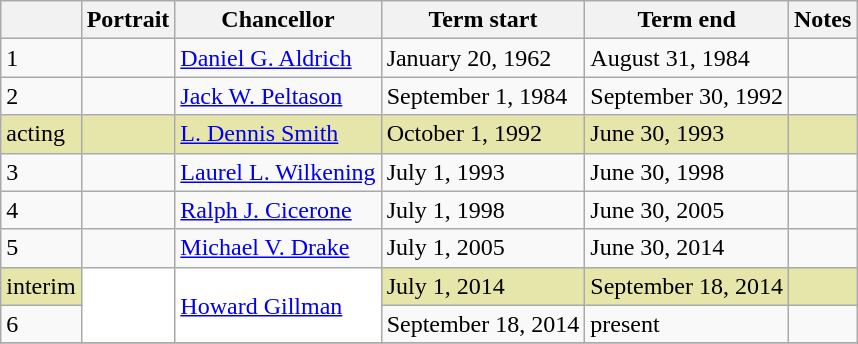<table class=wikitable style="text-align:left">
<tr>
<th></th>
<th>Portrait</th>
<th>Chancellor</th>
<th>Term start</th>
<th>Term end</th>
<th>Notes</th>
</tr>
<tr>
<td>1</td>
<td></td>
<td><a href='#'>Daniel G. Aldrich</a></td>
<td>January 20, 1962</td>
<td>August 31, 1984</td>
<td></td>
</tr>
<tr>
<td>2</td>
<td></td>
<td><a href='#'>Jack W. Peltason</a></td>
<td>September 1, 1984</td>
<td>September 30, 1992</td>
<td></td>
</tr>
<tr bgcolor="#e6e6aa">
<td>acting</td>
<td></td>
<td><a href='#'>L. Dennis Smith</a></td>
<td>October 1, 1992</td>
<td>June 30, 1993</td>
<td></td>
</tr>
<tr>
<td>3</td>
<td></td>
<td><a href='#'>Laurel L. Wilkening</a></td>
<td>July 1, 1993</td>
<td>June 30, 1998</td>
<td></td>
</tr>
<tr>
<td>4</td>
<td></td>
<td><a href='#'>Ralph J. Cicerone</a></td>
<td>July 1, 1998</td>
<td>June 30, 2005</td>
<td></td>
</tr>
<tr>
<td>5</td>
<td></td>
<td><a href='#'>Michael V. Drake</a></td>
<td>July 1, 2005</td>
<td>June 30, 2014</td>
<td></td>
</tr>
<tr bgcolor="#e6e6aa">
<td>interim</td>
<td rowspan="2" bgcolor="#ffffff"></td>
<td rowspan="2" bgcolor="#ffffff"><a href='#'>Howard Gillman</a></td>
<td>July 1, 2014</td>
<td>September 18, 2014</td>
<td></td>
</tr>
<tr>
<td>6</td>
<td>September 18, 2014</td>
<td>present</td>
<td></td>
</tr>
<tr>
</tr>
</table>
